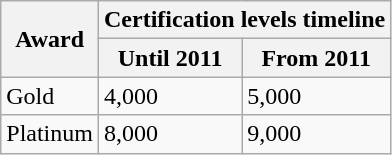<table class="wikitable plainrowheaders">
<tr>
<th rowspan="2">Award</th>
<th colspan="2">Certification levels timeline</th>
</tr>
<tr>
<th>Until 2011</th>
<th>From 2011</th>
</tr>
<tr>
<td> Gold</td>
<td>4,000</td>
<td>5,000</td>
</tr>
<tr>
<td> Platinum</td>
<td>8,000</td>
<td>9,000</td>
</tr>
</table>
